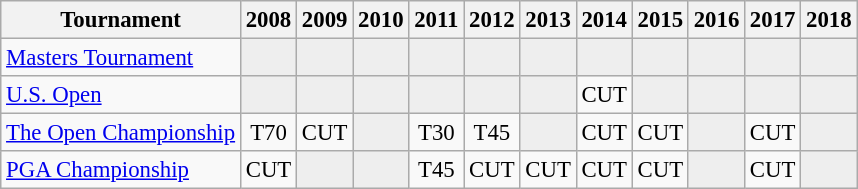<table class="wikitable" style="font-size:95%;text-align:center;">
<tr>
<th>Tournament</th>
<th>2008</th>
<th>2009</th>
<th>2010</th>
<th>2011</th>
<th>2012</th>
<th>2013</th>
<th>2014</th>
<th>2015</th>
<th>2016</th>
<th>2017</th>
<th>2018</th>
</tr>
<tr>
<td align=left><a href='#'>Masters Tournament</a></td>
<td style="background:#eeeeee;"></td>
<td style="background:#eeeeee;"></td>
<td style="background:#eeeeee;"></td>
<td style="background:#eeeeee;"></td>
<td style="background:#eeeeee;"></td>
<td style="background:#eeeeee;"></td>
<td style="background:#eeeeee;"></td>
<td style="background:#eeeeee;"></td>
<td style="background:#eeeeee;"></td>
<td style="background:#eeeeee;"></td>
<td style="background:#eeeeee;"></td>
</tr>
<tr>
<td align=left><a href='#'>U.S. Open</a></td>
<td style="background:#eeeeee;"></td>
<td style="background:#eeeeee;"></td>
<td style="background:#eeeeee;"></td>
<td style="background:#eeeeee;"></td>
<td style="background:#eeeeee;"></td>
<td style="background:#eeeeee;"></td>
<td>CUT</td>
<td style="background:#eeeeee;"></td>
<td style="background:#eeeeee;"></td>
<td style="background:#eeeeee;"></td>
<td style="background:#eeeeee;"></td>
</tr>
<tr>
<td align=left><a href='#'>The Open Championship</a></td>
<td>T70</td>
<td>CUT</td>
<td style="background:#eeeeee;"></td>
<td>T30</td>
<td>T45</td>
<td style="background:#eeeeee;"></td>
<td>CUT</td>
<td>CUT</td>
<td style="background:#eeeeee;"></td>
<td>CUT</td>
<td style="background:#eeeeee;"></td>
</tr>
<tr>
<td align=left><a href='#'>PGA Championship</a></td>
<td>CUT</td>
<td style="background:#eeeeee;"></td>
<td style="background:#eeeeee;"></td>
<td>T45</td>
<td>CUT</td>
<td>CUT</td>
<td>CUT</td>
<td>CUT</td>
<td style="background:#eeeeee;"></td>
<td>CUT</td>
<td style="background:#eeeeee;"></td>
</tr>
</table>
